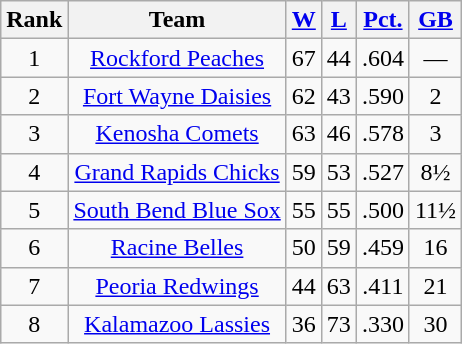<table class="wikitable" style="text-align:center;">
<tr>
<th>Rank</th>
<th>Team</th>
<th><a href='#'>W</a></th>
<th><a href='#'>L</a></th>
<th><a href='#'>Pct.</a></th>
<th><a href='#'>GB</a></th>
</tr>
<tr>
<td>1</td>
<td><a href='#'>Rockford Peaches</a></td>
<td>67</td>
<td>44</td>
<td>.604</td>
<td>—</td>
</tr>
<tr>
<td>2</td>
<td><a href='#'>Fort Wayne Daisies</a></td>
<td>62</td>
<td>43</td>
<td>.590</td>
<td>2</td>
</tr>
<tr>
<td>3</td>
<td><a href='#'>Kenosha Comets</a></td>
<td>63</td>
<td>46</td>
<td>.578</td>
<td>3</td>
</tr>
<tr>
<td>4</td>
<td><a href='#'>Grand Rapids Chicks</a></td>
<td>59</td>
<td>53</td>
<td>.527</td>
<td>8½</td>
</tr>
<tr>
<td>5</td>
<td><a href='#'>South Bend Blue Sox</a></td>
<td>55</td>
<td>55</td>
<td>.500</td>
<td>11½</td>
</tr>
<tr>
<td>6</td>
<td><a href='#'>Racine Belles</a></td>
<td>50</td>
<td>59</td>
<td>.459</td>
<td>16</td>
</tr>
<tr>
<td>7</td>
<td><a href='#'>Peoria Redwings</a></td>
<td>44</td>
<td>63</td>
<td>.411</td>
<td>21</td>
</tr>
<tr>
<td>8</td>
<td><a href='#'>Kalamazoo Lassies</a></td>
<td>36</td>
<td>73</td>
<td>.330</td>
<td>30</td>
</tr>
</table>
